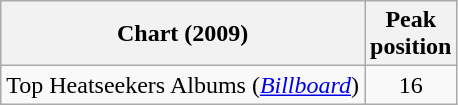<table class="wikitable">
<tr>
<th>Chart (2009)</th>
<th>Peak<br>position</th>
</tr>
<tr>
<td>Top Heatseekers Albums (<em><a href='#'>Billboard</a></em>)</td>
<td align="center">16</td>
</tr>
</table>
